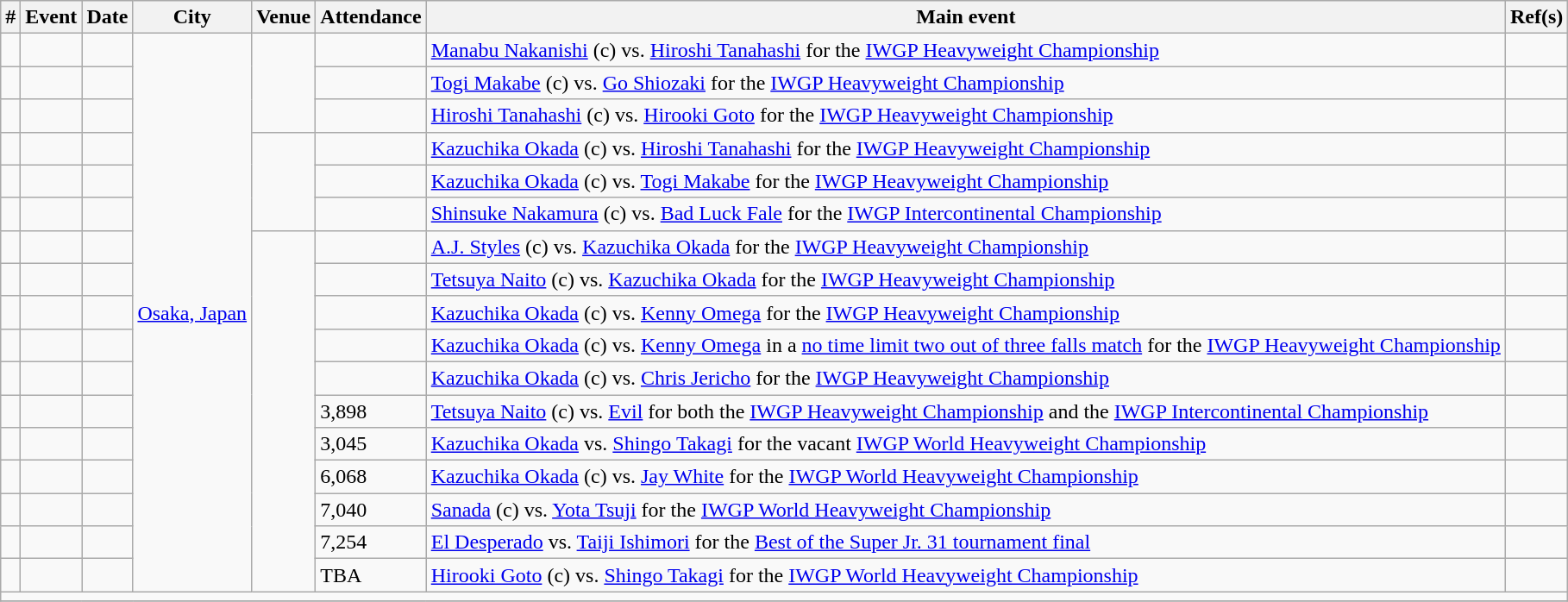<table class="wikitable sortable" align="center">
<tr>
<th>#</th>
<th>Event</th>
<th>Date</th>
<th>City</th>
<th>Venue</th>
<th>Attendance</th>
<th>Main event</th>
<th>Ref(s)</th>
</tr>
<tr>
<td></td>
<td></td>
<td></td>
<td rowspan="17"><a href='#'>Osaka, Japan</a></td>
<td rowspan="3"></td>
<td></td>
<td align="left"><a href='#'>Manabu Nakanishi</a> (c) vs. <a href='#'>Hiroshi Tanahashi</a> for the <a href='#'>IWGP Heavyweight Championship</a></td>
<td></td>
</tr>
<tr>
<td></td>
<td></td>
<td></td>
<td></td>
<td align="left"><a href='#'>Togi Makabe</a> (c) vs. <a href='#'>Go Shiozaki</a> for the <a href='#'>IWGP Heavyweight Championship</a></td>
<td></td>
</tr>
<tr>
<td></td>
<td></td>
<td></td>
<td></td>
<td align="left"><a href='#'>Hiroshi Tanahashi</a> (c) vs. <a href='#'>Hirooki Goto</a> for the <a href='#'>IWGP Heavyweight Championship</a></td>
<td></td>
</tr>
<tr>
<td></td>
<td></td>
<td></td>
<td rowspan="3"></td>
<td></td>
<td align="left"><a href='#'>Kazuchika Okada</a> (c) vs. <a href='#'>Hiroshi Tanahashi</a> for the <a href='#'>IWGP Heavyweight Championship</a></td>
<td></td>
</tr>
<tr>
<td></td>
<td></td>
<td></td>
<td></td>
<td align="left"><a href='#'>Kazuchika Okada</a> (c) vs. <a href='#'>Togi Makabe</a> for the <a href='#'>IWGP Heavyweight Championship</a></td>
<td></td>
</tr>
<tr>
<td></td>
<td></td>
<td></td>
<td></td>
<td align="left"><a href='#'>Shinsuke Nakamura</a> (c) vs. <a href='#'>Bad Luck Fale</a> for the <a href='#'>IWGP Intercontinental Championship</a></td>
<td></td>
</tr>
<tr>
<td></td>
<td></td>
<td></td>
<td rowspan="11"></td>
<td></td>
<td align="left"><a href='#'>A.J. Styles</a> (c) vs. <a href='#'>Kazuchika Okada</a> for the <a href='#'>IWGP Heavyweight Championship</a></td>
<td></td>
</tr>
<tr>
<td></td>
<td></td>
<td></td>
<td></td>
<td align="left"><a href='#'>Tetsuya Naito</a> (c) vs. <a href='#'>Kazuchika Okada</a> for the <a href='#'>IWGP Heavyweight Championship</a></td>
<td></td>
</tr>
<tr>
<td></td>
<td></td>
<td></td>
<td></td>
<td align="left"><a href='#'>Kazuchika Okada</a> (c) vs. <a href='#'>Kenny Omega</a> for the <a href='#'>IWGP Heavyweight Championship</a></td>
<td></td>
</tr>
<tr>
<td></td>
<td></td>
<td></td>
<td></td>
<td align="left"><a href='#'>Kazuchika Okada</a> (c) vs. <a href='#'>Kenny Omega</a> in a <a href='#'>no time limit two out of three falls match</a> for the <a href='#'>IWGP Heavyweight Championship</a></td>
<td></td>
</tr>
<tr>
<td></td>
<td></td>
<td></td>
<td></td>
<td><a href='#'>Kazuchika Okada</a> (c) vs. <a href='#'>Chris Jericho</a> for the <a href='#'>IWGP Heavyweight Championship</a></td>
<td></td>
</tr>
<tr>
<td></td>
<td></td>
<td></td>
<td>3,898</td>
<td><a href='#'>Tetsuya Naito</a> (c) vs. <a href='#'>Evil</a> for both the <a href='#'>IWGP Heavyweight Championship</a> and the <a href='#'>IWGP Intercontinental Championship</a></td>
<td></td>
</tr>
<tr>
<td></td>
<td></td>
<td></td>
<td>3,045</td>
<td><a href='#'>Kazuchika Okada</a> vs. <a href='#'>Shingo Takagi</a> for the vacant <a href='#'>IWGP World Heavyweight Championship</a></td>
<td></td>
</tr>
<tr>
<td></td>
<td></td>
<td></td>
<td>6,068</td>
<td><a href='#'>Kazuchika Okada</a> (c) vs. <a href='#'>Jay White</a> for the <a href='#'>IWGP World Heavyweight Championship</a></td>
<td></td>
</tr>
<tr>
<td></td>
<td></td>
<td></td>
<td>7,040</td>
<td><a href='#'>Sanada</a> (c) vs. <a href='#'>Yota Tsuji</a> for the <a href='#'>IWGP World Heavyweight Championship</a></td>
<td></td>
</tr>
<tr>
<td></td>
<td></td>
<td></td>
<td>7,254</td>
<td><a href='#'>El Desperado</a> vs. <a href='#'>Taiji Ishimori</a> for the <a href='#'>Best of the Super Jr. 31 tournament final</a></td>
<td></td>
</tr>
<tr>
<td></td>
<td></td>
<td></td>
<td>TBA</td>
<td><a href='#'>Hirooki Goto</a> (c) vs. <a href='#'>Shingo Takagi</a> for the <a href='#'>IWGP World Heavyweight Championship</a></td>
<td></td>
</tr>
<tr>
<td colspan="8"></td>
</tr>
<tr>
</tr>
</table>
